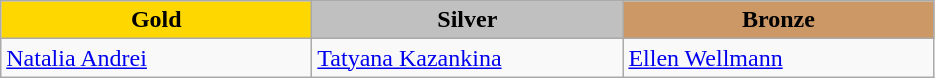<table class="wikitable" style="text-align:left">
<tr align="center">
<td width=200 bgcolor=gold><strong>Gold</strong></td>
<td width=200 bgcolor=silver><strong>Silver</strong></td>
<td width=200 bgcolor=CC9966><strong>Bronze</strong></td>
</tr>
<tr>
<td><a href='#'>Natalia Andrei</a><br><em></em></td>
<td><a href='#'>Tatyana Kazankina</a><br><em></em></td>
<td><a href='#'>Ellen Wellmann</a><br><em></em></td>
</tr>
</table>
